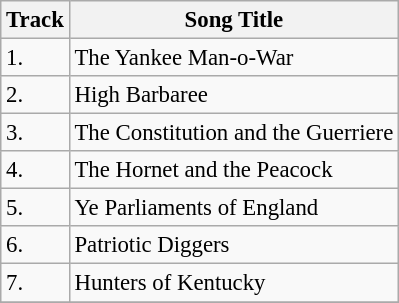<table class="wikitable" style="font-size:95%;">
<tr>
<th>Track</th>
<th>Song Title</th>
</tr>
<tr>
<td>1.</td>
<td>The Yankee Man-o-War</td>
</tr>
<tr>
<td>2.</td>
<td>High Barbaree</td>
</tr>
<tr>
<td>3.</td>
<td>The Constitution and the Guerriere</td>
</tr>
<tr>
<td>4.</td>
<td>The Hornet and the Peacock</td>
</tr>
<tr>
<td>5.</td>
<td>Ye Parliaments of England</td>
</tr>
<tr>
<td>6.</td>
<td>Patriotic Diggers</td>
</tr>
<tr>
<td>7.</td>
<td>Hunters of Kentucky</td>
</tr>
<tr>
</tr>
</table>
